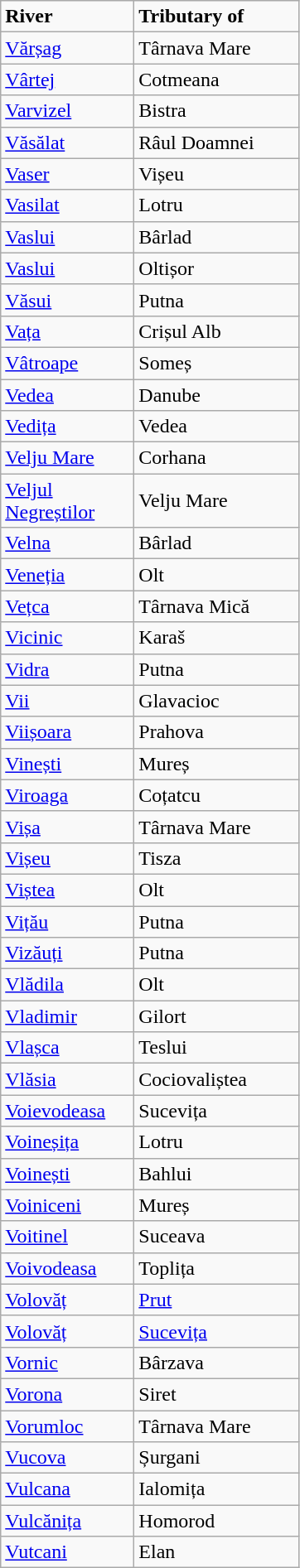<table class="wikitable">
<tr>
<td width="100pt"><strong>River</strong></td>
<td width="125pt"><strong>Tributary of</strong></td>
</tr>
<tr>
<td><a href='#'>Vărșag</a></td>
<td>Târnava Mare</td>
</tr>
<tr>
<td><a href='#'>Vârtej</a></td>
<td>Cotmeana</td>
</tr>
<tr>
<td><a href='#'>Varvizel</a></td>
<td>Bistra</td>
</tr>
<tr>
<td><a href='#'>Văsălat</a></td>
<td>Râul Doamnei</td>
</tr>
<tr>
<td><a href='#'>Vaser</a></td>
<td>Vișeu</td>
</tr>
<tr>
<td><a href='#'>Vasilat</a></td>
<td>Lotru</td>
</tr>
<tr>
<td><a href='#'>Vaslui</a></td>
<td>Bârlad</td>
</tr>
<tr>
<td><a href='#'>Vaslui</a></td>
<td>Oltișor</td>
</tr>
<tr>
<td><a href='#'>Văsui</a></td>
<td>Putna</td>
</tr>
<tr>
<td><a href='#'>Vața</a></td>
<td>Crișul Alb</td>
</tr>
<tr>
<td><a href='#'>Vâtroape</a></td>
<td>Someș</td>
</tr>
<tr>
<td><a href='#'>Vedea</a></td>
<td>Danube</td>
</tr>
<tr>
<td><a href='#'>Vedița</a></td>
<td>Vedea</td>
</tr>
<tr>
<td><a href='#'>Velju Mare</a></td>
<td>Corhana</td>
</tr>
<tr>
<td><a href='#'>Veljul Negreștilor</a></td>
<td>Velju Mare</td>
</tr>
<tr>
<td><a href='#'>Velna</a></td>
<td>Bârlad</td>
</tr>
<tr>
<td><a href='#'>Veneția</a></td>
<td>Olt</td>
</tr>
<tr>
<td><a href='#'>Vețca</a></td>
<td>Târnava Mică</td>
</tr>
<tr>
<td><a href='#'>Vicinic</a></td>
<td>Karaš</td>
</tr>
<tr>
<td><a href='#'>Vidra</a></td>
<td>Putna</td>
</tr>
<tr>
<td><a href='#'>Vii</a></td>
<td>Glavacioc</td>
</tr>
<tr>
<td><a href='#'>Viișoara</a></td>
<td>Prahova</td>
</tr>
<tr>
<td><a href='#'>Vinești</a></td>
<td>Mureș</td>
</tr>
<tr>
<td><a href='#'>Viroaga</a></td>
<td>Coțatcu</td>
</tr>
<tr>
<td><a href='#'>Vișa</a></td>
<td>Târnava Mare</td>
</tr>
<tr>
<td><a href='#'>Vișeu</a></td>
<td>Tisza</td>
</tr>
<tr>
<td><a href='#'>Viștea</a></td>
<td>Olt</td>
</tr>
<tr>
<td><a href='#'>Vițău</a></td>
<td>Putna</td>
</tr>
<tr>
<td><a href='#'>Vizăuți</a></td>
<td>Putna</td>
</tr>
<tr>
<td><a href='#'>Vlădila</a></td>
<td>Olt</td>
</tr>
<tr>
<td><a href='#'>Vladimir</a></td>
<td>Gilort</td>
</tr>
<tr>
<td><a href='#'>Vlașca</a></td>
<td>Teslui</td>
</tr>
<tr>
<td><a href='#'>Vlăsia</a></td>
<td>Cociovaliștea</td>
</tr>
<tr>
<td><a href='#'>Voievodeasa</a></td>
<td>Sucevița</td>
</tr>
<tr>
<td><a href='#'>Voineșița</a></td>
<td>Lotru</td>
</tr>
<tr>
<td><a href='#'>Voinești</a></td>
<td>Bahlui</td>
</tr>
<tr>
<td><a href='#'>Voiniceni</a></td>
<td>Mureș</td>
</tr>
<tr>
<td><a href='#'>Voitinel</a></td>
<td>Suceava</td>
</tr>
<tr>
<td><a href='#'>Voivodeasa</a></td>
<td>Toplița</td>
</tr>
<tr>
<td><a href='#'>Volovăț</a></td>
<td><a href='#'>Prut</a></td>
</tr>
<tr>
<td><a href='#'>Volovăț</a></td>
<td><a href='#'>Sucevița</a></td>
</tr>
<tr>
<td><a href='#'>Vornic</a></td>
<td>Bârzava</td>
</tr>
<tr>
<td><a href='#'>Vorona</a></td>
<td>Siret</td>
</tr>
<tr>
<td><a href='#'>Vorumloc</a></td>
<td>Târnava Mare</td>
</tr>
<tr>
<td><a href='#'>Vucova</a></td>
<td>Șurgani</td>
</tr>
<tr>
<td><a href='#'>Vulcana</a></td>
<td>Ialomița</td>
</tr>
<tr>
<td><a href='#'>Vulcănița</a></td>
<td>Homorod</td>
</tr>
<tr>
<td><a href='#'>Vutcani</a></td>
<td>Elan</td>
</tr>
</table>
